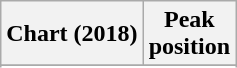<table class="wikitable sortable plainrowheaders">
<tr>
<th>Chart (2018)</th>
<th>Peak<br>position</th>
</tr>
<tr>
</tr>
<tr>
</tr>
<tr>
</tr>
</table>
